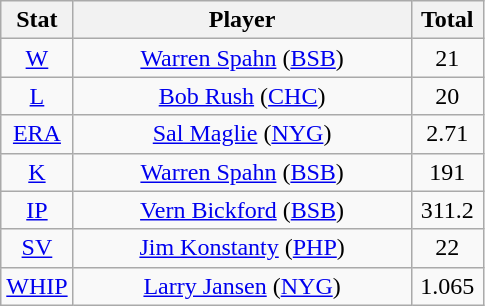<table class="wikitable" style="text-align:center;">
<tr>
<th style="width:15%;">Stat</th>
<th>Player</th>
<th style="width:15%;">Total</th>
</tr>
<tr>
<td><a href='#'>W</a></td>
<td><a href='#'>Warren Spahn</a> (<a href='#'>BSB</a>)</td>
<td>21</td>
</tr>
<tr>
<td><a href='#'>L</a></td>
<td><a href='#'>Bob Rush</a> (<a href='#'>CHC</a>)</td>
<td>20</td>
</tr>
<tr>
<td><a href='#'>ERA</a></td>
<td><a href='#'>Sal Maglie</a> (<a href='#'>NYG</a>)</td>
<td>2.71</td>
</tr>
<tr>
<td><a href='#'>K</a></td>
<td><a href='#'>Warren Spahn</a> (<a href='#'>BSB</a>)</td>
<td>191</td>
</tr>
<tr>
<td><a href='#'>IP</a></td>
<td><a href='#'>Vern Bickford</a> (<a href='#'>BSB</a>)</td>
<td>311.2</td>
</tr>
<tr>
<td><a href='#'>SV</a></td>
<td><a href='#'>Jim Konstanty</a> (<a href='#'>PHP</a>)</td>
<td>22</td>
</tr>
<tr>
<td><a href='#'>WHIP</a></td>
<td><a href='#'>Larry Jansen</a> (<a href='#'>NYG</a>)</td>
<td>1.065</td>
</tr>
</table>
